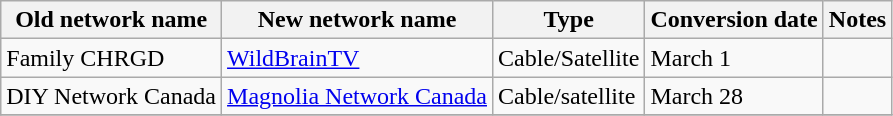<table class="wikitable">
<tr>
<th>Old network name</th>
<th>New network name</th>
<th>Type</th>
<th>Conversion date</th>
<th>Notes</th>
</tr>
<tr>
<td>Family CHRGD</td>
<td><a href='#'>WildBrainTV</a></td>
<td>Cable/Satellite</td>
<td>March 1</td>
<td></td>
</tr>
<tr>
<td>DIY Network Canada</td>
<td><a href='#'>Magnolia Network Canada</a></td>
<td>Cable/satellite</td>
<td>March 28</td>
<td></td>
</tr>
<tr>
</tr>
</table>
